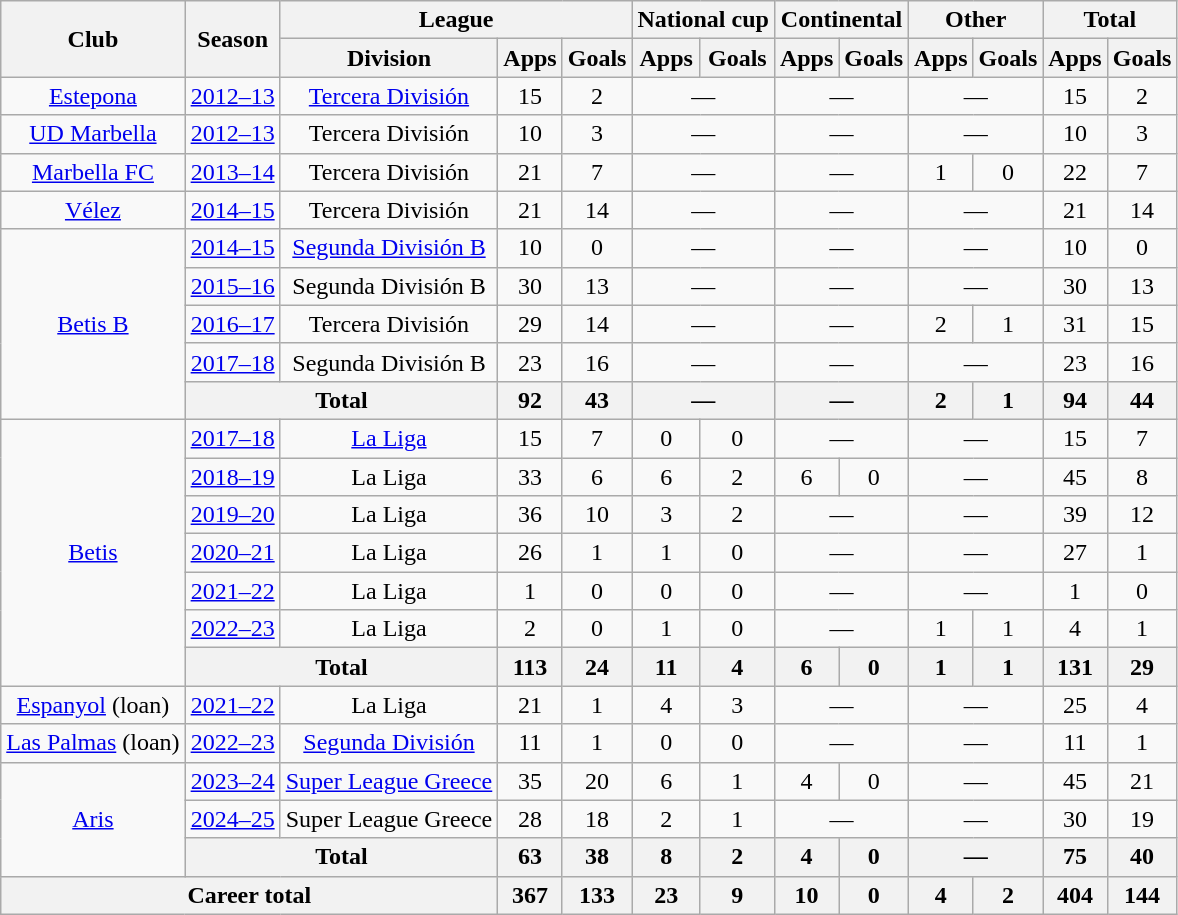<table class="wikitable" style="text-align:center">
<tr>
<th rowspan="2">Club</th>
<th rowspan="2">Season</th>
<th colspan="3">League</th>
<th colspan="2">National cup</th>
<th colspan="2">Continental</th>
<th colspan="2">Other</th>
<th colspan="2">Total</th>
</tr>
<tr>
<th>Division</th>
<th>Apps</th>
<th>Goals</th>
<th>Apps</th>
<th>Goals</th>
<th>Apps</th>
<th>Goals</th>
<th>Apps</th>
<th>Goals</th>
<th>Apps</th>
<th>Goals</th>
</tr>
<tr>
<td><a href='#'>Estepona</a></td>
<td><a href='#'>2012–13</a></td>
<td><a href='#'>Tercera División</a></td>
<td>15</td>
<td>2</td>
<td colspan="2">—</td>
<td colspan="2">—</td>
<td colspan="2">—</td>
<td>15</td>
<td>2</td>
</tr>
<tr>
<td><a href='#'>UD Marbella</a></td>
<td><a href='#'>2012–13</a></td>
<td>Tercera División</td>
<td>10</td>
<td>3</td>
<td colspan="2">—</td>
<td colspan="2">—</td>
<td colspan="2">—</td>
<td>10</td>
<td>3</td>
</tr>
<tr>
<td><a href='#'>Marbella FC</a></td>
<td><a href='#'>2013–14</a></td>
<td>Tercera División</td>
<td>21</td>
<td>7</td>
<td colspan="2">—</td>
<td colspan="2">—</td>
<td>1</td>
<td>0</td>
<td>22</td>
<td>7</td>
</tr>
<tr>
<td><a href='#'>Vélez</a></td>
<td><a href='#'>2014–15</a></td>
<td>Tercera División</td>
<td>21</td>
<td>14</td>
<td colspan="2">—</td>
<td colspan="2">—</td>
<td colspan="2">—</td>
<td>21</td>
<td>14</td>
</tr>
<tr>
<td rowspan="5"><a href='#'>Betis B</a></td>
<td><a href='#'>2014–15</a></td>
<td><a href='#'>Segunda División B</a></td>
<td>10</td>
<td>0</td>
<td colspan="2">—</td>
<td colspan="2">—</td>
<td colspan="2">—</td>
<td>10</td>
<td>0</td>
</tr>
<tr>
<td><a href='#'>2015–16</a></td>
<td>Segunda División B</td>
<td>30</td>
<td>13</td>
<td colspan="2">—</td>
<td colspan="2">—</td>
<td colspan="2">—</td>
<td>30</td>
<td>13</td>
</tr>
<tr>
<td><a href='#'>2016–17</a></td>
<td>Tercera División</td>
<td>29</td>
<td>14</td>
<td colspan="2">—</td>
<td colspan="2">—</td>
<td>2</td>
<td>1</td>
<td>31</td>
<td>15</td>
</tr>
<tr>
<td><a href='#'>2017–18</a></td>
<td>Segunda División B</td>
<td>23</td>
<td>16</td>
<td colspan="2">—</td>
<td colspan="2">—</td>
<td colspan="2">—</td>
<td>23</td>
<td>16</td>
</tr>
<tr>
<th colspan="2">Total</th>
<th>92</th>
<th>43</th>
<th colspan="2">—</th>
<th colspan="2">—</th>
<th>2</th>
<th>1</th>
<th>94</th>
<th>44</th>
</tr>
<tr>
<td rowspan="7"><a href='#'>Betis</a></td>
<td><a href='#'>2017–18</a></td>
<td><a href='#'>La Liga</a></td>
<td>15</td>
<td>7</td>
<td>0</td>
<td>0</td>
<td colspan="2">—</td>
<td colspan="2">—</td>
<td>15</td>
<td>7</td>
</tr>
<tr>
<td><a href='#'>2018–19</a></td>
<td>La Liga</td>
<td>33</td>
<td>6</td>
<td>6</td>
<td>2</td>
<td>6</td>
<td>0</td>
<td colspan="2">—</td>
<td>45</td>
<td>8</td>
</tr>
<tr>
<td><a href='#'>2019–20</a></td>
<td>La Liga</td>
<td>36</td>
<td>10</td>
<td>3</td>
<td>2</td>
<td colspan="2">—</td>
<td colspan="2">—</td>
<td>39</td>
<td>12</td>
</tr>
<tr>
<td><a href='#'>2020–21</a></td>
<td>La Liga</td>
<td>26</td>
<td>1</td>
<td>1</td>
<td>0</td>
<td colspan="2">—</td>
<td colspan="2">—</td>
<td>27</td>
<td>1</td>
</tr>
<tr>
<td><a href='#'>2021–22</a></td>
<td>La Liga</td>
<td>1</td>
<td>0</td>
<td>0</td>
<td>0</td>
<td colspan="2">—</td>
<td colspan="2">—</td>
<td>1</td>
<td>0</td>
</tr>
<tr>
<td><a href='#'>2022–23</a></td>
<td>La Liga</td>
<td>2</td>
<td>0</td>
<td>1</td>
<td>0</td>
<td colspan="2">—</td>
<td>1</td>
<td>1</td>
<td>4</td>
<td>1</td>
</tr>
<tr>
<th colspan="2">Total</th>
<th>113</th>
<th>24</th>
<th>11</th>
<th>4</th>
<th>6</th>
<th>0</th>
<th>1</th>
<th>1</th>
<th>131</th>
<th>29</th>
</tr>
<tr>
<td><a href='#'>Espanyol</a> (loan)</td>
<td><a href='#'>2021–22</a></td>
<td>La Liga</td>
<td>21</td>
<td>1</td>
<td>4</td>
<td>3</td>
<td colspan="2">—</td>
<td colspan="2">—</td>
<td>25</td>
<td>4</td>
</tr>
<tr>
<td><a href='#'>Las Palmas</a> (loan)</td>
<td><a href='#'>2022–23</a></td>
<td><a href='#'>Segunda División</a></td>
<td>11</td>
<td>1</td>
<td>0</td>
<td>0</td>
<td colspan="2">—</td>
<td colspan="2">—</td>
<td>11</td>
<td>1</td>
</tr>
<tr>
<td rowspan="3"><a href='#'>Aris</a></td>
<td><a href='#'>2023–24</a></td>
<td><a href='#'>Super League Greece</a></td>
<td>35</td>
<td>20</td>
<td>6</td>
<td>1</td>
<td>4</td>
<td>0</td>
<td colspan="2">—</td>
<td>45</td>
<td>21</td>
</tr>
<tr>
<td><a href='#'>2024–25</a></td>
<td>Super League Greece</td>
<td>28</td>
<td>18</td>
<td>2</td>
<td>1</td>
<td colspan="2">—</td>
<td colspan="2">—</td>
<td>30</td>
<td>19</td>
</tr>
<tr>
<th colspan="2">Total</th>
<th>63</th>
<th>38</th>
<th>8</th>
<th>2</th>
<th>4</th>
<th>0</th>
<th colspan="2">—</th>
<th>75</th>
<th>40</th>
</tr>
<tr>
<th colspan="3">Career total</th>
<th>367</th>
<th>133</th>
<th>23</th>
<th>9</th>
<th>10</th>
<th>0</th>
<th>4</th>
<th>2</th>
<th>404</th>
<th>144</th>
</tr>
</table>
